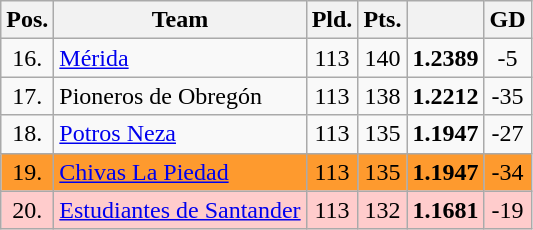<table class="wikitable" style="text-align:center">
<tr>
<th>Pos.</th>
<th>Team</th>
<th>Pld.</th>
<th>Pts.</th>
<th></th>
<th>GD</th>
</tr>
<tr>
<td>16.</td>
<td style="text-align:left"><a href='#'>Mérida</a></td>
<td>113</td>
<td>140</td>
<td><strong>1.2389</strong></td>
<td>-5</td>
</tr>
<tr>
<td>17.</td>
<td style="text-align:left">Pioneros de Obregón</td>
<td>113</td>
<td>138</td>
<td><strong>1.2212</strong></td>
<td>-35</td>
</tr>
<tr>
<td>18.</td>
<td style="text-align:left"><a href='#'>Potros Neza</a></td>
<td>113</td>
<td>135</td>
<td><strong>1.1947</strong></td>
<td>-27</td>
</tr>
<tr bgcolor=#FE9A2E>
<td>19.</td>
<td style="text-align:left"><a href='#'>Chivas La Piedad</a></td>
<td>113</td>
<td>135</td>
<td><strong>1.1947</strong></td>
<td>-34</td>
</tr>
<tr bgcolor=#FFCCCC>
<td>20.</td>
<td style="text-align:left"><a href='#'>Estudiantes de Santander</a></td>
<td>113</td>
<td>132</td>
<td><strong>1.1681</strong></td>
<td>-19</td>
</tr>
</table>
